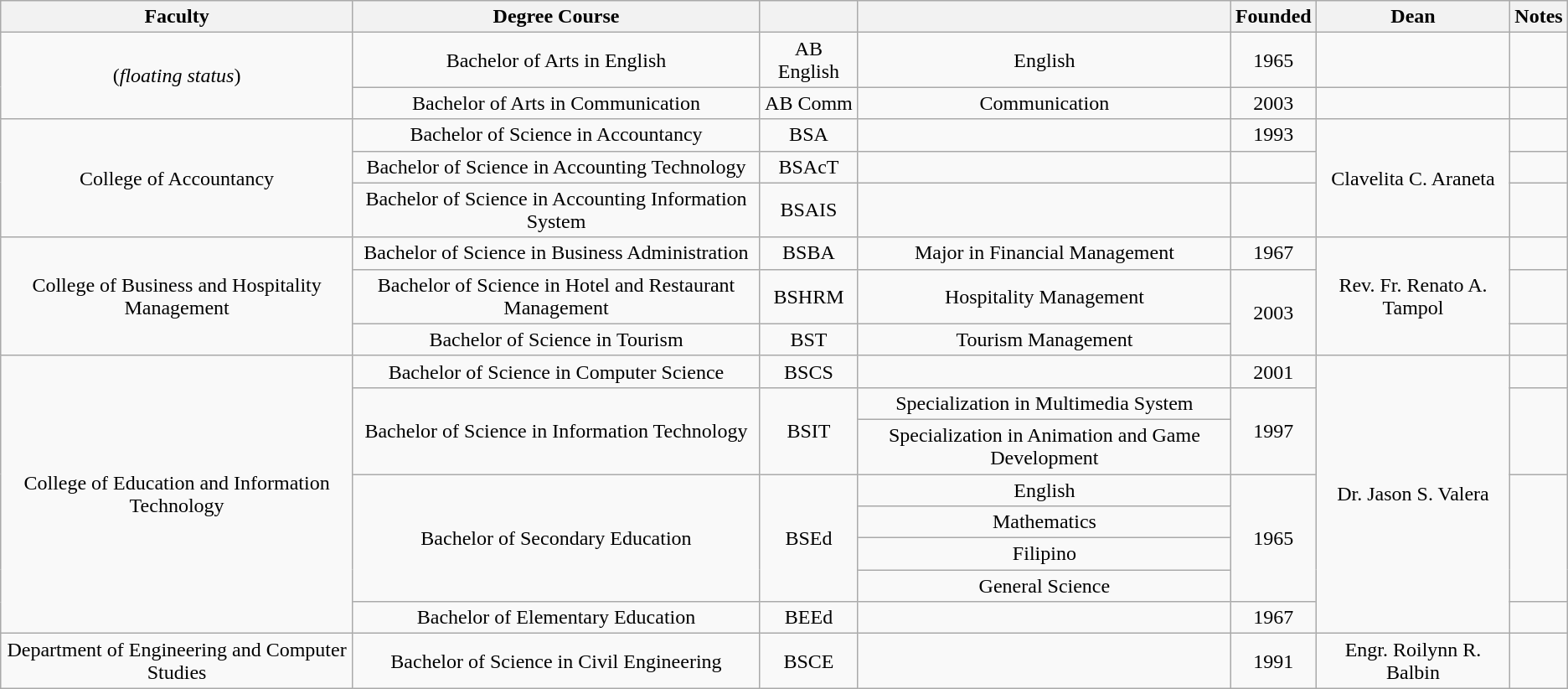<table class="wikitable" style="text-align: center;" >
<tr>
<th>Faculty</th>
<th>Degree Course</th>
<th></th>
<th></th>
<th>Founded</th>
<th>Dean</th>
<th>Notes</th>
</tr>
<tr>
<td rowspan=2>(<em>floating status</em>)</td>
<td>Bachelor of Arts in English</td>
<td>AB English</td>
<td>English</td>
<td>1965</td>
<td></td>
<td></td>
</tr>
<tr>
<td>Bachelor of Arts in Communication</td>
<td>AB Comm</td>
<td>Communication</td>
<td>2003</td>
<td></td>
<td></td>
</tr>
<tr>
<td rowspan=3>College of Accountancy</td>
<td>Bachelor of Science in Accountancy</td>
<td>BSA</td>
<td></td>
<td>1993</td>
<td rowspan=3>Clavelita C. Araneta </td>
<td></td>
</tr>
<tr>
<td>Bachelor of Science in Accounting Technology</td>
<td>BSAcT</td>
<td></td>
<td></td>
<td></td>
</tr>
<tr>
<td>Bachelor of Science in Accounting Information System</td>
<td>BSAIS</td>
<td></td>
<td></td>
<td></td>
</tr>
<tr>
<td rowspan=3>College of Business and Hospitality Management</td>
<td>Bachelor of Science in Business Administration</td>
<td>BSBA</td>
<td>Major in Financial Management</td>
<td>1967</td>
<td rowspan=3>Rev. Fr. Renato A. Tampol </td>
<td></td>
</tr>
<tr>
<td>Bachelor of Science in Hotel and Restaurant Management</td>
<td>BSHRM</td>
<td>Hospitality Management</td>
<td rowspan=2>2003</td>
<td></td>
</tr>
<tr>
<td>Bachelor of Science in Tourism</td>
<td>BST</td>
<td>Tourism Management</td>
<td></td>
</tr>
<tr>
<td rowspan=8>College of Education and Information Technology</td>
<td>Bachelor of Science in Computer Science</td>
<td>BSCS</td>
<td></td>
<td>2001</td>
<td rowspan=8>Dr. Jason S. Valera </td>
<td></td>
</tr>
<tr>
<td rowspan=2>Bachelor of Science in Information Technology</td>
<td rowspan=2>BSIT</td>
<td>Specialization in Multimedia System</td>
<td rowspan=2>1997</td>
<td rowspan=2></td>
</tr>
<tr>
<td>Specialization in Animation and Game Development</td>
</tr>
<tr>
<td rowspan=4>Bachelor of Secondary Education</td>
<td rowspan=4>BSEd</td>
<td>English</td>
<td rowspan=4>1965</td>
<td rowspan=4></td>
</tr>
<tr>
<td>Mathematics</td>
</tr>
<tr>
<td>Filipino</td>
</tr>
<tr>
<td>General Science</td>
</tr>
<tr>
<td>Bachelor of Elementary Education</td>
<td>BEEd</td>
<td></td>
<td>1967</td>
<td></td>
</tr>
<tr>
<td>Department of Engineering and Computer Studies</td>
<td>Bachelor of Science in Civil Engineering</td>
<td>BSCE</td>
<td></td>
<td>1991</td>
<td>Engr. Roilynn R. Balbin</td>
<td><br><br></td>
</tr>
</table>
